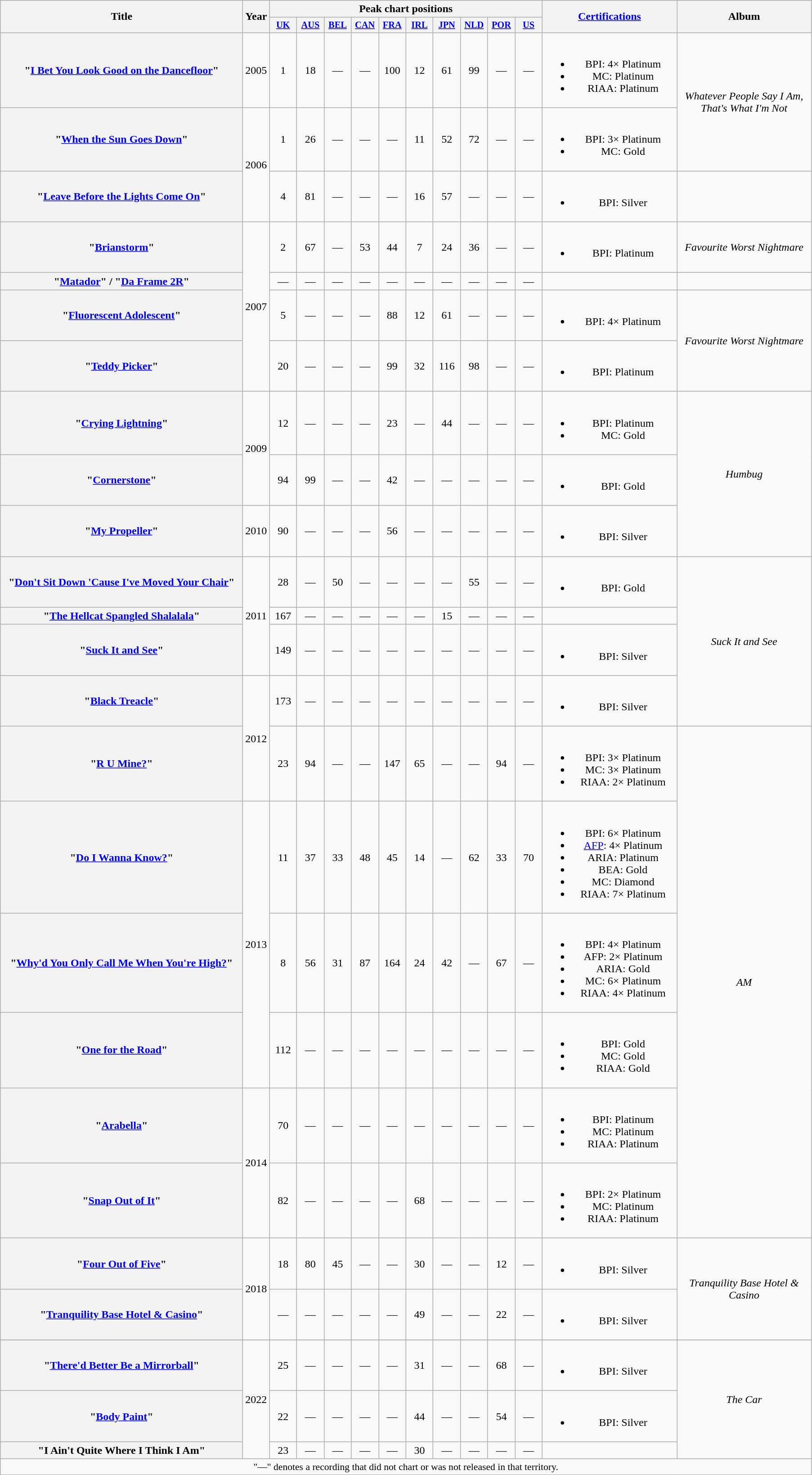<table class="wikitable plainrowheaders" style="text-align:center;">
<tr>
<th scope="col" rowspan="2" style="width:22em;">Title</th>
<th scope="col" rowspan="2" style="width:2em;">Year</th>
<th scope="col" colspan="10">Peak chart positions</th>
<th scope="col" rowspan="2" style="width:12em;"><a href='#'>Certifications</a></th>
<th scope="col" rowspan="2" style="width:12em;">Album</th>
</tr>
<tr>
<th scope="col" style="width:2.5em; font-size:85%;"><a href='#'>UK</a><br></th>
<th scope="col" style="width:2.5em; font-size:85%;"><a href='#'>AUS</a><br></th>
<th scope="col" style="width:2.5em; font-size:85%;"><a href='#'>BEL</a><br></th>
<th scope="col" style="width:2.5em; font-size:85%;"><a href='#'>CAN</a><br></th>
<th scope="col" style="width:2.5em; font-size:85%;"><a href='#'>FRA</a><br></th>
<th scope="col" style="width:2.5em; font-size:85%;"><a href='#'>IRL</a><br></th>
<th scope="col" style="width:2.5em; font-size:85%;"><a href='#'>JPN</a><br></th>
<th scope="col" style="width:2.5em; font-size:85%;"><a href='#'>NLD</a><br></th>
<th scope="col" style="width:2.5em; font-size:85%;"><a href='#'>POR</a><br></th>
<th scope="col" style="width:2.5em; font-size:85%;"><a href='#'>US</a><br></th>
</tr>
<tr>
<th scope="row">"<a href='#'>I Bet You Look Good on the Dancefloor</a>"</th>
<td>2005</td>
<td>1</td>
<td>18</td>
<td>—</td>
<td>—</td>
<td>100</td>
<td>12</td>
<td>61</td>
<td>99</td>
<td>—</td>
<td>—</td>
<td><br><ul><li>BPI: 4× Platinum</li><li>MC: Platinum</li><li>RIAA: Platinum</li></ul></td>
<td rowspan="2"><em>Whatever People Say I Am, That's What I'm Not</em></td>
</tr>
<tr>
<th scope="row">"<a href='#'>When the Sun Goes Down</a>"</th>
<td rowspan="2">2006</td>
<td>1</td>
<td>26</td>
<td>—</td>
<td>—</td>
<td>—</td>
<td>11</td>
<td>52</td>
<td>72</td>
<td>—</td>
<td>—</td>
<td><br><ul><li>BPI: 3× Platinum</li><li>MC: Gold</li></ul></td>
</tr>
<tr>
<th scope="row">"<a href='#'>Leave Before the Lights Come On</a>"</th>
<td>4</td>
<td>81</td>
<td>—</td>
<td>—</td>
<td>—</td>
<td>16</td>
<td>57</td>
<td>—</td>
<td>—</td>
<td>—</td>
<td><br><ul><li>BPI: Silver</li></ul></td>
<td></td>
</tr>
<tr>
<th scope="row">"<a href='#'>Brianstorm</a>"</th>
<td rowspan="4">2007</td>
<td>2</td>
<td>67</td>
<td>—</td>
<td>53</td>
<td>44</td>
<td>7</td>
<td>24</td>
<td>36</td>
<td>—</td>
<td>—</td>
<td><br><ul><li>BPI: Platinum</li></ul></td>
<td><em>Favourite Worst Nightmare</em></td>
</tr>
<tr>
<th scope="row">"<a href='#'>Matador</a>" / "<a href='#'>Da Frame 2R</a>"</th>
<td>—</td>
<td>—</td>
<td>—</td>
<td>—</td>
<td>—</td>
<td>—</td>
<td>—</td>
<td>—</td>
<td>—</td>
<td>—</td>
<td></td>
<td></td>
</tr>
<tr>
<th scope="row">"<a href='#'>Fluorescent Adolescent</a>"</th>
<td>5</td>
<td>—</td>
<td>—</td>
<td>—</td>
<td>88</td>
<td>12</td>
<td>61</td>
<td>—</td>
<td>—</td>
<td>—</td>
<td><br><ul><li>BPI: 4× Platinum</li></ul></td>
<td rowspan="2"><em>Favourite Worst Nightmare</em></td>
</tr>
<tr>
<th scope="row">"<a href='#'>Teddy Picker</a>"</th>
<td>20</td>
<td>—</td>
<td>—</td>
<td>—</td>
<td>99</td>
<td>32</td>
<td>116</td>
<td>98</td>
<td>—</td>
<td>—</td>
<td><br><ul><li>BPI: Platinum</li></ul></td>
</tr>
<tr>
<th scope="row">"<a href='#'>Crying Lightning</a>"</th>
<td rowspan="2">2009</td>
<td>12</td>
<td>—</td>
<td>—</td>
<td>—</td>
<td>23</td>
<td>—</td>
<td>44</td>
<td>—</td>
<td>—</td>
<td>—</td>
<td><br><ul><li>BPI: Platinum</li><li>MC: Gold</li></ul></td>
<td rowspan="3"><em>Humbug</em></td>
</tr>
<tr>
<th scope="row">"<a href='#'>Cornerstone</a>"</th>
<td>94</td>
<td>99</td>
<td>—</td>
<td>—</td>
<td>42</td>
<td>—</td>
<td>—</td>
<td>—</td>
<td>—</td>
<td>—</td>
<td><br><ul><li>BPI: Gold</li></ul></td>
</tr>
<tr>
<th scope="row">"<a href='#'>My Propeller</a>"</th>
<td>2010</td>
<td>90</td>
<td>—</td>
<td>—</td>
<td>—</td>
<td>56</td>
<td>—</td>
<td>—</td>
<td>—</td>
<td>—</td>
<td>—</td>
<td><br><ul><li>BPI: Silver</li></ul></td>
</tr>
<tr>
<th scope="row">"<a href='#'>Don't Sit Down 'Cause I've Moved Your Chair</a>"</th>
<td rowspan="3">2011</td>
<td>28</td>
<td>—</td>
<td>50</td>
<td>—</td>
<td>—</td>
<td>—</td>
<td>—</td>
<td>55</td>
<td>—</td>
<td>—</td>
<td><br><ul><li>BPI: Gold</li></ul></td>
<td rowspan="4"><em>Suck It and See</em></td>
</tr>
<tr>
<th scope="row">"<a href='#'>The Hellcat Spangled Shalalala</a>"</th>
<td>167</td>
<td>—</td>
<td>—</td>
<td>—</td>
<td>—</td>
<td>—</td>
<td>15</td>
<td>—</td>
<td>—</td>
<td>—</td>
<td></td>
</tr>
<tr>
<th scope="row">"<a href='#'>Suck It and See</a>"</th>
<td>149</td>
<td>—</td>
<td>—</td>
<td>—</td>
<td>—</td>
<td>—</td>
<td>—</td>
<td>—</td>
<td>—</td>
<td>—</td>
<td><br><ul><li>BPI: Silver</li></ul></td>
</tr>
<tr>
<th scope="row">"<a href='#'>Black Treacle</a>"</th>
<td rowspan="2">2012</td>
<td>173</td>
<td>—</td>
<td>—</td>
<td>—</td>
<td>—</td>
<td>—</td>
<td>—</td>
<td>—</td>
<td>—</td>
<td>—</td>
<td><br><ul><li>BPI: Silver</li></ul></td>
</tr>
<tr>
<th scope="row">"<a href='#'>R U Mine?</a>"</th>
<td>23</td>
<td>94</td>
<td>—</td>
<td>—</td>
<td>147</td>
<td>65</td>
<td>—</td>
<td>—</td>
<td>94</td>
<td>—</td>
<td><br><ul><li>BPI: 3× Platinum</li><li>MC: 3× Platinum</li><li>RIAA: 2× Platinum</li></ul></td>
<td rowspan="6"><em>AM</em></td>
</tr>
<tr>
<th scope="row">"<a href='#'>Do I Wanna Know?</a>"</th>
<td rowspan="3">2013</td>
<td>11</td>
<td>37</td>
<td>33</td>
<td>48</td>
<td>45</td>
<td>14</td>
<td>—</td>
<td>62</td>
<td>33</td>
<td>70</td>
<td><br><ul><li>BPI: 6× Platinum</li><li><a href='#'>AFP</a>: 4× Platinum</li><li>ARIA: Platinum</li><li>BEA: Gold</li><li>MC: Diamond</li><li>RIAA: 7× Platinum</li></ul></td>
</tr>
<tr>
<th scope="row">"<a href='#'>Why'd You Only Call Me When You're High?</a>"</th>
<td>8</td>
<td>56</td>
<td>31</td>
<td>87</td>
<td>164</td>
<td>24</td>
<td>42</td>
<td>—</td>
<td>67</td>
<td>—</td>
<td><br><ul><li>BPI: 4× Platinum</li><li>AFP: 2× Platinum</li><li>ARIA: Gold</li><li>MC: 6× Platinum</li><li>RIAA: 4× Platinum</li></ul></td>
</tr>
<tr>
<th scope="row">"<a href='#'>One for the Road</a>"</th>
<td>112</td>
<td>—</td>
<td>—</td>
<td>—</td>
<td>—</td>
<td>—</td>
<td>—</td>
<td>—</td>
<td>—</td>
<td>—</td>
<td><br><ul><li>BPI: Gold</li><li>MC: Gold</li><li>RIAA: Gold</li></ul></td>
</tr>
<tr>
<th scope="row">"<a href='#'>Arabella</a>"</th>
<td rowspan="2">2014</td>
<td>70</td>
<td>—</td>
<td>—</td>
<td>—</td>
<td>—</td>
<td>—</td>
<td>—</td>
<td>—</td>
<td>—</td>
<td>—</td>
<td><br><ul><li>BPI: Platinum</li><li>MC: Platinum</li><li>RIAA: Platinum</li></ul></td>
</tr>
<tr>
<th scope="row">"<a href='#'>Snap Out of It</a>"</th>
<td>82</td>
<td>—</td>
<td>—</td>
<td>—</td>
<td>—</td>
<td>68</td>
<td>—</td>
<td>—</td>
<td>—</td>
<td>—</td>
<td><br><ul><li>BPI: 2× Platinum</li><li>MC: Platinum</li><li>RIAA: Platinum</li></ul></td>
</tr>
<tr>
<th scope="row">"<a href='#'>Four Out of Five</a>"</th>
<td rowspan="2">2018</td>
<td>18</td>
<td>80</td>
<td>45</td>
<td>—</td>
<td>—</td>
<td>30</td>
<td>—</td>
<td>—</td>
<td>12</td>
<td>—</td>
<td><br><ul><li>BPI: Silver</li></ul></td>
<td rowspan="2"><em>Tranquility Base Hotel & Casino</em></td>
</tr>
<tr>
<th scope="row">"<a href='#'>Tranquility Base Hotel & Casino</a>"</th>
<td>—</td>
<td>—</td>
<td>—</td>
<td>—</td>
<td>—</td>
<td>49</td>
<td>—</td>
<td>—</td>
<td>22</td>
<td>—</td>
<td><br><ul><li>BPI: Silver</li></ul></td>
</tr>
<tr>
</tr>
<tr>
<th scope="row">"<a href='#'>There'd Better Be a Mirrorball</a>"</th>
<td rowspan="3">2022</td>
<td>25</td>
<td>—</td>
<td>—</td>
<td>—</td>
<td>—</td>
<td>31</td>
<td>—</td>
<td>—</td>
<td>68</td>
<td>—</td>
<td><br><ul><li>BPI: Silver</li></ul></td>
<td rowspan="3"><em>The Car</em></td>
</tr>
<tr>
<th scope="row">"<a href='#'>Body Paint</a>"</th>
<td>22</td>
<td>—</td>
<td>—</td>
<td>—</td>
<td>—</td>
<td>44</td>
<td>—</td>
<td>—</td>
<td>54</td>
<td>—</td>
<td><br><ul><li>BPI: Silver</li></ul></td>
</tr>
<tr>
<th scope="row">"I Ain't Quite Where I Think I Am"</th>
<td>23</td>
<td>—</td>
<td>—</td>
<td>—</td>
<td>—</td>
<td>30</td>
<td>—</td>
<td>—</td>
<td>—</td>
<td>—</td>
<td></td>
</tr>
<tr>
<td colspan="17" style="font-size:90%">"—" denotes a recording that did not chart or was not released in that territory.</td>
</tr>
</table>
